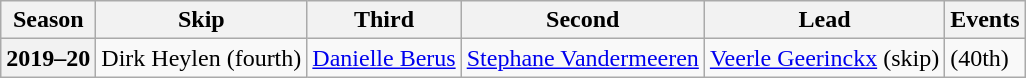<table class="wikitable">
<tr>
<th scope="col">Season</th>
<th scope="col">Skip</th>
<th scope="col">Third</th>
<th scope="col">Second</th>
<th scope="col">Lead</th>
<th scope="col">Events</th>
</tr>
<tr>
<th scope="row">2019–20</th>
<td>Dirk Heylen (fourth)</td>
<td><a href='#'>Danielle Berus</a></td>
<td><a href='#'>Stephane Vandermeeren</a></td>
<td><a href='#'>Veerle Geerinckx</a> (skip)</td>
<td> (40th)</td>
</tr>
</table>
